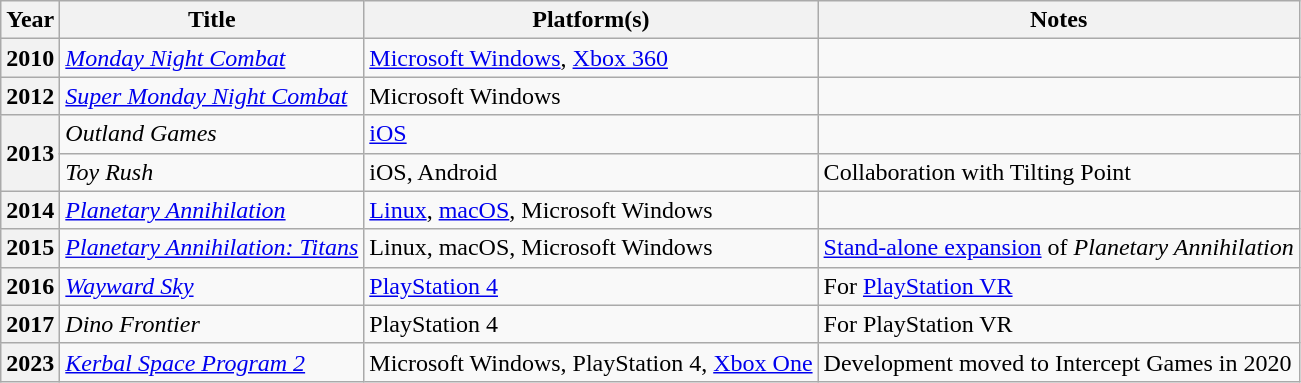<table class="wikitable sortable">
<tr>
<th>Year</th>
<th>Title</th>
<th>Platform(s)</th>
<th>Notes</th>
</tr>
<tr>
<th>2010</th>
<td><em><a href='#'>Monday Night Combat</a></em></td>
<td><a href='#'>Microsoft Windows</a>, <a href='#'>Xbox 360</a></td>
<td></td>
</tr>
<tr>
<th>2012</th>
<td><em><a href='#'>Super Monday Night Combat</a></em></td>
<td>Microsoft Windows</td>
<td></td>
</tr>
<tr>
<th rowspan="2">2013</th>
<td><em>Outland Games</em></td>
<td><a href='#'>iOS</a></td>
<td></td>
</tr>
<tr>
<td><em>Toy Rush</em></td>
<td>iOS, Android</td>
<td>Collaboration with Tilting Point</td>
</tr>
<tr>
<th>2014</th>
<td><em><a href='#'>Planetary Annihilation</a></em></td>
<td><a href='#'>Linux</a>, <a href='#'>macOS</a>, Microsoft Windows</td>
<td></td>
</tr>
<tr>
<th>2015</th>
<td><em><a href='#'>Planetary Annihilation: Titans</a></em></td>
<td>Linux, macOS, Microsoft Windows</td>
<td><a href='#'>Stand-alone expansion</a> of <em>Planetary Annihilation</em></td>
</tr>
<tr>
<th>2016</th>
<td><em><a href='#'>Wayward Sky</a></em></td>
<td><a href='#'>PlayStation 4</a></td>
<td>For <a href='#'>PlayStation VR</a></td>
</tr>
<tr>
<th>2017</th>
<td><em>Dino Frontier</em></td>
<td>PlayStation 4</td>
<td>For PlayStation VR</td>
</tr>
<tr>
<th>2023</th>
<td><em><a href='#'>Kerbal Space Program 2</a></em></td>
<td>Microsoft Windows, PlayStation 4, <a href='#'>Xbox One</a></td>
<td>Development moved to Intercept Games in 2020</td>
</tr>
</table>
